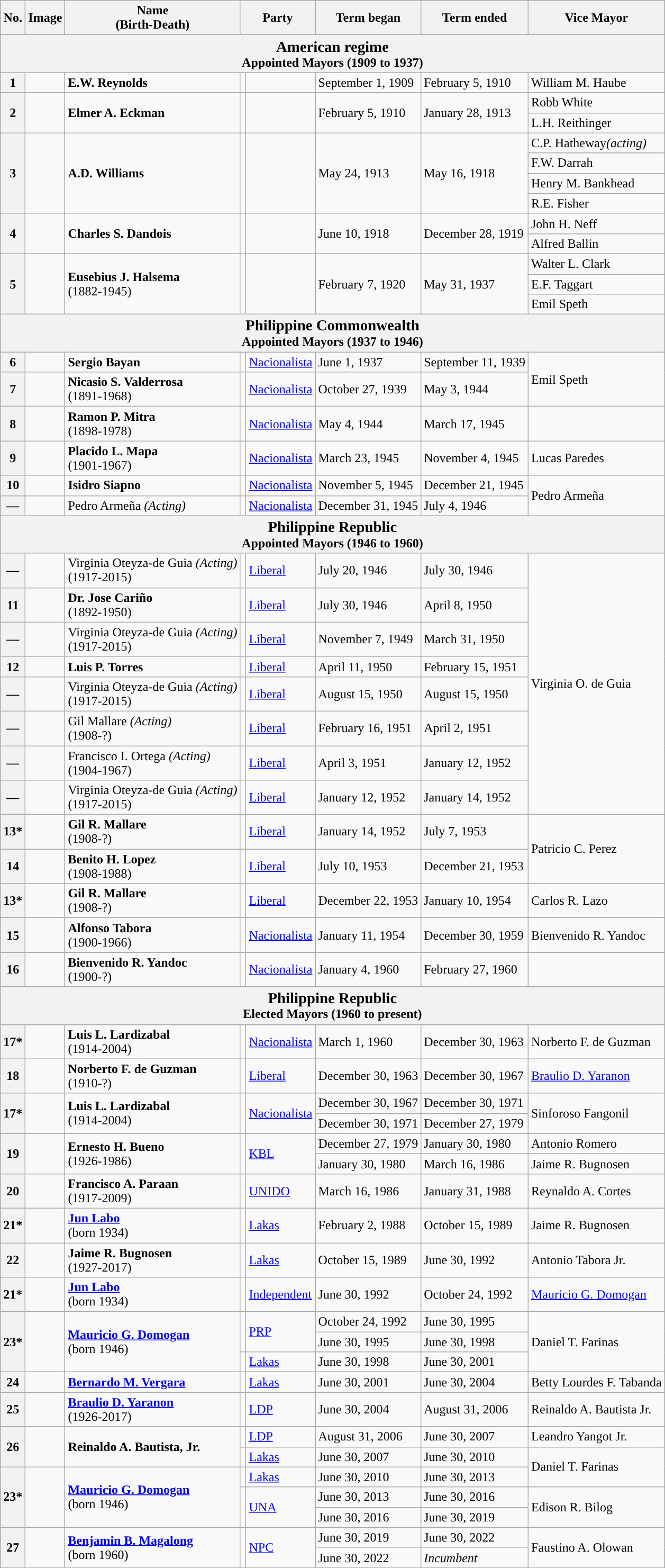<table class="wikitable">
<tr>
<th>No.</th>
<th>Image</th>
<th>Name<br>(Birth-Death)</th>
<th colspan="2">Party</th>
<th>Term began</th>
<th>Term ended</th>
<th>Vice Mayor</th>
</tr>
<tr>
<th colspan="8" align="center"><big>American regime</big> <br>Appointed Mayors (1909 to 1937)</th>
</tr>
<tr>
<th><strong>1</strong></th>
<td></td>
<td><strong>E.W. Reynolds</strong></td>
<td></td>
<td></td>
<td>September 1, 1909</td>
<td>February 5, 1910</td>
<td>William M. Haube</td>
</tr>
<tr>
<th rowspan="2"><strong>2</strong></th>
<td rowspan="2"></td>
<td rowspan="2"><strong>Elmer A. Eckman</strong></td>
<td rowspan="2"></td>
<td rowspan="2"></td>
<td rowspan="2">February 5, 1910</td>
<td rowspan="2">January 28, 1913</td>
<td>Robb White</td>
</tr>
<tr>
<td>L.H. Reithinger</td>
</tr>
<tr>
<th rowspan="5"><strong>3</strong></th>
<td rowspan="5"></td>
<td rowspan="5"><strong>A.D. Williams</strong></td>
<td rowspan="5"></td>
<td rowspan="5"></td>
<td rowspan="5">May 24, 1913</td>
<td rowspan="5">May 16, 1918</td>
<td>C.P. Hatheway<em>(acting)</em></td>
</tr>
<tr>
<td>F.W. Darrah</td>
</tr>
<tr>
<td>Henry M. Bankhead</td>
</tr>
<tr>
<td>R.E. Fisher</td>
</tr>
<tr>
<td rowspan="2">John H. Neff</td>
</tr>
<tr>
<th rowspan="3"><strong>4</strong></th>
<td rowspan="3"></td>
<td rowspan="3"><strong>Charles S. Dandois</strong></td>
<td rowspan="3"></td>
<td rowspan="3"></td>
<td rowspan="3">June 10, 1918</td>
<td rowspan="3">December 28, 1919</td>
</tr>
<tr>
<td>Alfred Ballin</td>
</tr>
<tr>
<td rowspan="2">Walter L. Clark</td>
</tr>
<tr>
<th rowspan="3"><strong>5</strong></th>
<td rowspan="3"></td>
<td rowspan="3"><strong>Eusebius J. Halsema</strong><br> (1882-1945)</td>
<td rowspan="3"></td>
<td rowspan="3"></td>
<td rowspan="3">February 7, 1920</td>
<td rowspan="3">May 31, 1937</td>
</tr>
<tr>
<td>E.F. Taggart</td>
</tr>
<tr>
<td>Emil Speth</td>
</tr>
<tr>
<th colspan="8" align="center"><big>Philippine Commonwealth</big> <br>Appointed Mayors (1937 to 1946)</th>
</tr>
<tr>
<th><strong>6</strong></th>
<td></td>
<td><strong>Sergio Bayan</strong></td>
<td style="background:"></td>
<td><a href='#'>Nacionalista</a></td>
<td>June 1, 1937</td>
<td>September 11, 1939</td>
<td rowspan="2">Emil Speth</td>
</tr>
<tr>
<th><strong>7</strong></th>
<td></td>
<td><strong>Nicasio S. Valderrosa</strong><br> (1891-1968)</td>
<td style="background:"></td>
<td><a href='#'>Nacionalista</a></td>
<td>October 27, 1939</td>
<td>May 3, 1944</td>
</tr>
<tr>
<th><strong>8</strong></th>
<td></td>
<td><strong>Ramon P. Mitra</strong><br> (1898-1978)</td>
<td style="background:"></td>
<td><a href='#'>Nacionalista</a></td>
<td>May 4, 1944</td>
<td>March 17, 1945</td>
<td></td>
</tr>
<tr>
<th><strong>9</strong></th>
<td></td>
<td><strong>Placido L. Mapa</strong><br> (1901-1967)</td>
<td style="background:"></td>
<td><a href='#'>Nacionalista</a></td>
<td>March 23, 1945</td>
<td>November 4, 1945</td>
<td>Lucas Paredes</td>
</tr>
<tr>
<th><strong>10</strong></th>
<td></td>
<td><strong>Isidro Siapno</strong></td>
<td style="background:"></td>
<td><a href='#'>Nacionalista</a></td>
<td>November 5, 1945</td>
<td>December 21, 1945</td>
<td rowspan="2">Pedro Armeña</td>
</tr>
<tr>
<th><strong>—</strong></th>
<td></td>
<td>Pedro Armeña <em>(Acting)</em></td>
<td style="background:"></td>
<td><a href='#'>Nacionalista</a></td>
<td>December 31, 1945</td>
<td>July 4, 1946</td>
</tr>
<tr>
<th colspan="8"><big>Philippine Republic</big> <br>Appointed Mayors (1946 to 1960)</th>
</tr>
<tr>
<th><strong>—</strong></th>
<td></td>
<td>Virginia Oteyza-de Guia <em>(Acting)</em> <br>(1917-2015)</td>
<td style="background:"></td>
<td><a href='#'>Liberal</a></td>
<td>July 20, 1946</td>
<td>July 30, 1946</td>
<td rowspan="9">Virginia O. de Guia</td>
</tr>
<tr>
<th><strong>11</strong></th>
<td></td>
<td><strong>Dr. Jose Cariño </strong> <br>(1892-1950)</td>
<td style="background:"></td>
<td><a href='#'>Liberal</a></td>
<td>July 30, 1946</td>
<td>April 8, 1950</td>
</tr>
<tr>
<th><strong>—</strong></th>
<td></td>
<td>Virginia Oteyza-de Guia <em>(Acting)</em><br> (1917-2015)</td>
<td style="background:"></td>
<td><a href='#'>Liberal</a></td>
<td>November 7, 1949</td>
<td>March 31, 1950</td>
</tr>
<tr>
<th><strong>12</strong></th>
<td></td>
<td><strong>Luis P. Torres</strong></td>
<td style="background:"></td>
<td><a href='#'>Liberal</a></td>
<td>April 11, 1950</td>
<td>February 15, 1951</td>
</tr>
<tr>
<th><strong>—</strong></th>
<td></td>
<td>Virginia Oteyza-de Guia <em>(Acting)</em><br> (1917-2015)</td>
<td style="background:"></td>
<td><a href='#'>Liberal</a></td>
<td>August 15, 1950</td>
<td>August 15, 1950</td>
</tr>
<tr>
<th><strong>—</strong></th>
<td></td>
<td>Gil Mallare <em>(Acting)</em><br> (1908-?)</td>
<td style="background:"></td>
<td><a href='#'>Liberal</a></td>
<td>February 16, 1951</td>
<td>April 2, 1951</td>
</tr>
<tr>
<th><strong>—</strong></th>
<td></td>
<td>Francisco I. Ortega <em>(Acting)</em><br> (1904-1967)</td>
<td style="background:"></td>
<td><a href='#'>Liberal</a></td>
<td>April 3, 1951</td>
<td>January 12, 1952</td>
</tr>
<tr>
<th><strong>—</strong></th>
<td></td>
<td>Virginia Oteyza-de Guia <em>(Acting)</em><br> (1917-2015)</td>
<td style="background:"></td>
<td><a href='#'>Liberal</a></td>
<td>January 12, 1952</td>
<td>January 14, 1952</td>
</tr>
<tr>
<th rowspan="2"><strong>13*</strong></th>
<td rowspan="2"></td>
<td rowspan="2"><strong>Gil R. Mallare</strong><br> (1908-?)</td>
<td rowspan="2" style="background:"></td>
<td rowspan="2"><a href='#'>Liberal</a></td>
<td rowspan="2">January 14, 1952</td>
<td rowspan="2">July 7, 1953</td>
</tr>
<tr>
<td rowspan="2">Patricio C. Perez</td>
</tr>
<tr>
<th><strong>14</strong></th>
<td></td>
<td><strong>Benito H. Lopez</strong><br>(1908-1988)</td>
<td style="background:"></td>
<td><a href='#'>Liberal</a></td>
<td>July 10, 1953</td>
<td>December 21, 1953</td>
</tr>
<tr>
<th><strong>13*</strong></th>
<td></td>
<td><strong>Gil R. Mallare</strong><br> (1908-?)</td>
<td style="background:"></td>
<td><a href='#'>Liberal</a></td>
<td>December 22, 1953</td>
<td>January 10, 1954</td>
<td rowspan="2">Carlos R. Lazo</td>
</tr>
<tr>
<th rowspan="2"><strong>15</strong></th>
<td rowspan="2"></td>
<td rowspan="2"><strong>Alfonso Tabora</strong><br> (1900-1966)</td>
<td rowspan="2" style="background:"></td>
<td rowspan="2"><a href='#'>Nacionalista</a></td>
<td rowspan="2">January 11, 1954</td>
<td rowspan="2">December 30, 1959</td>
</tr>
<tr>
<td>Bienvenido R. Yandoc</td>
</tr>
<tr>
<th><strong>16</strong></th>
<td></td>
<td><strong>Bienvenido R. Yandoc</strong><br> (1900-?)</td>
<td style="background:"></td>
<td><a href='#'>Nacionalista</a></td>
<td>January 4, 1960</td>
<td>February 27, 1960</td>
<td></td>
</tr>
<tr>
<th colspan="8" align="center"><big>Philippine Republic</big> <br>Elected Mayors (1960 to present)</th>
</tr>
<tr>
<th><strong>17*</strong></th>
<td></td>
<td><strong>Luis L. Lardizabal</strong><br>(1914-2004)</td>
<td style="background:"></td>
<td><a href='#'>Nacionalista</a></td>
<td>March 1, 1960</td>
<td>December 30, 1963</td>
<td>Norberto F. de Guzman</td>
</tr>
<tr>
<th><strong>18</strong></th>
<td></td>
<td><strong>Norberto F. de Guzman</strong><br> (1910-?)</td>
<td style="background:"></td>
<td><a href='#'>Liberal</a></td>
<td>December 30, 1963</td>
<td>December 30, 1967</td>
<td><a href='#'>Braulio D. Yaranon</a></td>
</tr>
<tr>
<th rowspan="2"><strong>17*</strong></th>
<td rowspan="2"></td>
<td rowspan="2"><strong>Luis L. Lardizabal</strong><br>(1914-2004)</td>
<td rowspan="2" style="background:"></td>
<td rowspan="2"><a href='#'>Nacionalista</a></td>
<td>December 30, 1967</td>
<td>December 30, 1971</td>
<td rowspan="2">Sinforoso Fangonil</td>
</tr>
<tr>
<td>December 30, 1971</td>
<td>December 27, 1979</td>
</tr>
<tr>
<th rowspan="3"><strong>19</strong></th>
<td rowspan="3"></td>
<td rowspan="3"><strong>Ernesto H. Bueno</strong> <br>(1926-1986)</td>
<td rowspan="3" style="background:"></td>
<td rowspan="3"><a href='#'>KBL</a></td>
<td>December 27, 1979</td>
<td>January 30, 1980</td>
<td rowspan="2">Antonio Romero </td>
</tr>
<tr>
<td rowspan="2">January 30, 1980</td>
<td rowspan="2">March 16, 1986</td>
</tr>
<tr>
<td>Jaime R. Bugnosen </td>
</tr>
<tr>
<th><strong>20</strong></th>
<td></td>
<td><strong>Francisco A. Paraan</strong><br>(1917-2009)</td>
<td style="background:"></td>
<td><a href='#'>UNIDO</a></td>
<td>March 16, 1986</td>
<td>January 31, 1988</td>
<td>Reynaldo A. Cortes</td>
</tr>
<tr>
<th><strong>21*</strong></th>
<td></td>
<td><strong><a href='#'>Jun Labo</a></strong>  <br>(born 1934)</td>
<td style="background:"></td>
<td><a href='#'>Lakas</a></td>
<td>February 2, 1988</td>
<td>October 15, 1989</td>
<td>Jaime R. Bugnosen</td>
</tr>
<tr>
<th><strong>22</strong></th>
<td></td>
<td><strong>Jaime R. Bugnosen</strong> <br>(1927-2017)</td>
<td style="background:"></td>
<td><a href='#'>Lakas</a></td>
<td>October 15, 1989</td>
<td>June 30, 1992</td>
<td>Antonio Tabora Jr.</td>
</tr>
<tr>
<th><strong>21*</strong></th>
<td></td>
<td><strong><a href='#'>Jun Labo</a></strong>  <br>(born 1934)</td>
<td style="background:"></td>
<td><a href='#'>Independent</a></td>
<td>June 30, 1992</td>
<td>October 24, 1992</td>
<td><a href='#'>Mauricio G. Domogan</a></td>
</tr>
<tr>
<th rowspan="3"><strong>23*</strong></th>
<td rowspan="3"></td>
<td rowspan="3"><strong><a href='#'>Mauricio G. Domogan</a></strong> <br>(born 1946)</td>
<td rowspan="2" style="background:"></td>
<td rowspan="2"><a href='#'>PRP</a></td>
<td>October 24, 1992</td>
<td>June 30, 1995</td>
<td rowspan="3">Daniel T. Farinas </td>
</tr>
<tr>
<td>June 30, 1995</td>
<td>June 30, 1998</td>
</tr>
<tr>
<td style="background:"></td>
<td><a href='#'>Lakas</a></td>
<td>June 30, 1998</td>
<td>June 30, 2001</td>
</tr>
<tr>
<th><strong>24</strong></th>
<td></td>
<td><strong><a href='#'>Bernardo M. Vergara</a></strong></td>
<td style="background:"></td>
<td><a href='#'>Lakas</a></td>
<td>June 30, 2001</td>
<td>June 30, 2004</td>
<td>Betty Lourdes F. Tabanda</td>
</tr>
<tr>
<th><strong>25</strong></th>
<td></td>
<td><strong><a href='#'>Braulio D. Yaranon</a></strong> <br>(1926-2017)</td>
<td style="background:"></td>
<td><a href='#'>LDP</a></td>
<td>June 30, 2004</td>
<td>August 31, 2006</td>
<td>Reinaldo A. Bautista Jr.</td>
</tr>
<tr>
<th rowspan="2"><strong>26</strong></th>
<td rowspan="2"></td>
<td rowspan="2"><strong>Reinaldo A. Bautista, Jr.</strong> </td>
<td style="background:"></td>
<td><a href='#'>LDP</a></td>
<td>August 31, 2006</td>
<td>June 30, 2007</td>
<td>Leandro Yangot Jr. </td>
</tr>
<tr>
<td style="background:"></td>
<td><a href='#'>Lakas</a></td>
<td>June 30, 2007</td>
<td>June 30, 2010</td>
<td rowspan="3">Daniel T. Farinas </td>
</tr>
<tr>
<th rowspan="4"><strong>23*</strong></th>
<td rowspan="4"></td>
<td rowspan="4"><a href='#'><strong>Mauricio G. Domogan</strong></a><br>(born 1946)</td>
<td style="background:"></td>
<td><a href='#'>Lakas</a></td>
<td>June 30, 2010</td>
<td>June 30, 2013</td>
</tr>
<tr>
<td rowspan="3" style="background:"></td>
<td rowspan="3"><a href='#'>UNA</a></td>
<td rowspan="2">June 30, 2013</td>
<td rowspan="2">June 30, 2016</td>
</tr>
<tr>
<td rowspan="2">Edison R. Bilog </td>
</tr>
<tr>
<td>June 30, 2016</td>
<td>June 30, 2019</td>
</tr>
<tr>
<th rowspan="2"><strong>27</strong></th>
<td rowspan="2"></td>
<td rowspan="2"><a href='#'><strong>Benjamin B. Magalong</strong></a><br>(born 1960)</td>
<td rowspan="2" style="background:"></td>
<td rowspan="2"><a href='#'>NPC</a></td>
<td>June 30, 2019</td>
<td>June 30, 2022</td>
<td rowspan="2">Faustino A. Olowan</td>
</tr>
<tr>
<td>June 30, 2022</td>
<td><em>Incumbent</em></td>
</tr>
<tr>
</tr>
</table>
